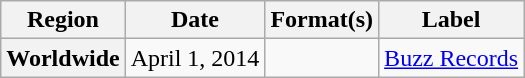<table class="wikitable plainrowheaders">
<tr>
<th scope="col">Region</th>
<th scope="col">Date</th>
<th scope="col">Format(s)</th>
<th scope="col">Label</th>
</tr>
<tr>
<th scope="row">Worldwide</th>
<td>April 1, 2014</td>
<td></td>
<td><a href='#'>Buzz Records</a></td>
</tr>
</table>
